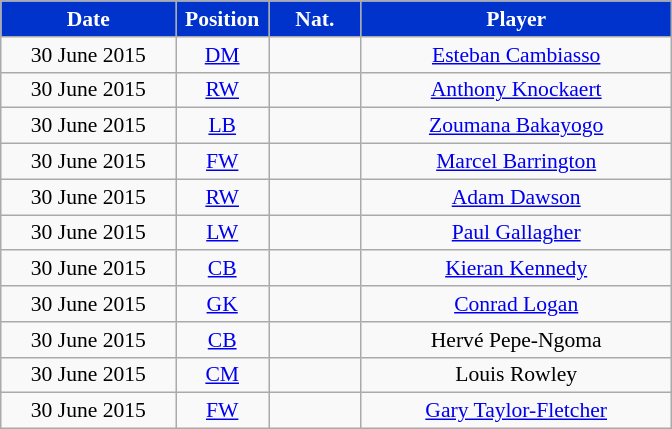<table class="wikitable"  style="text-align:center; font-size:90%; ">
<tr>
<th style="background:#03c; color:white; width:110px;">Date</th>
<th style="background:#03c; color:white; width:55px;">Position</th>
<th style="background:#03c; color:white; width:55px;">Nat.</th>
<th style="background:#03c; color:white; width:200px;">Player</th>
</tr>
<tr>
<td>30 June 2015</td>
<td><a href='#'>DM</a></td>
<td></td>
<td><a href='#'>Esteban Cambiasso</a></td>
</tr>
<tr>
<td>30 June 2015</td>
<td><a href='#'>RW</a></td>
<td></td>
<td><a href='#'>Anthony Knockaert</a></td>
</tr>
<tr>
<td>30 June 2015</td>
<td><a href='#'>LB</a></td>
<td></td>
<td><a href='#'>Zoumana Bakayogo</a></td>
</tr>
<tr>
<td>30 June 2015</td>
<td><a href='#'>FW</a></td>
<td></td>
<td><a href='#'>Marcel Barrington</a></td>
</tr>
<tr>
<td>30 June 2015</td>
<td><a href='#'>RW</a></td>
<td></td>
<td><a href='#'>Adam Dawson</a></td>
</tr>
<tr>
<td>30 June 2015</td>
<td><a href='#'>LW</a></td>
<td></td>
<td><a href='#'>Paul Gallagher</a></td>
</tr>
<tr>
<td>30 June 2015</td>
<td><a href='#'>CB</a></td>
<td></td>
<td><a href='#'>Kieran Kennedy</a></td>
</tr>
<tr>
<td>30 June 2015</td>
<td><a href='#'>GK</a></td>
<td></td>
<td><a href='#'>Conrad Logan</a></td>
</tr>
<tr>
<td>30 June 2015</td>
<td><a href='#'>CB</a></td>
<td></td>
<td>Hervé Pepe-Ngoma</td>
</tr>
<tr>
<td>30 June 2015</td>
<td><a href='#'>CM</a></td>
<td></td>
<td>Louis Rowley</td>
</tr>
<tr>
<td>30 June 2015</td>
<td><a href='#'>FW</a></td>
<td></td>
<td><a href='#'>Gary Taylor-Fletcher</a></td>
</tr>
</table>
